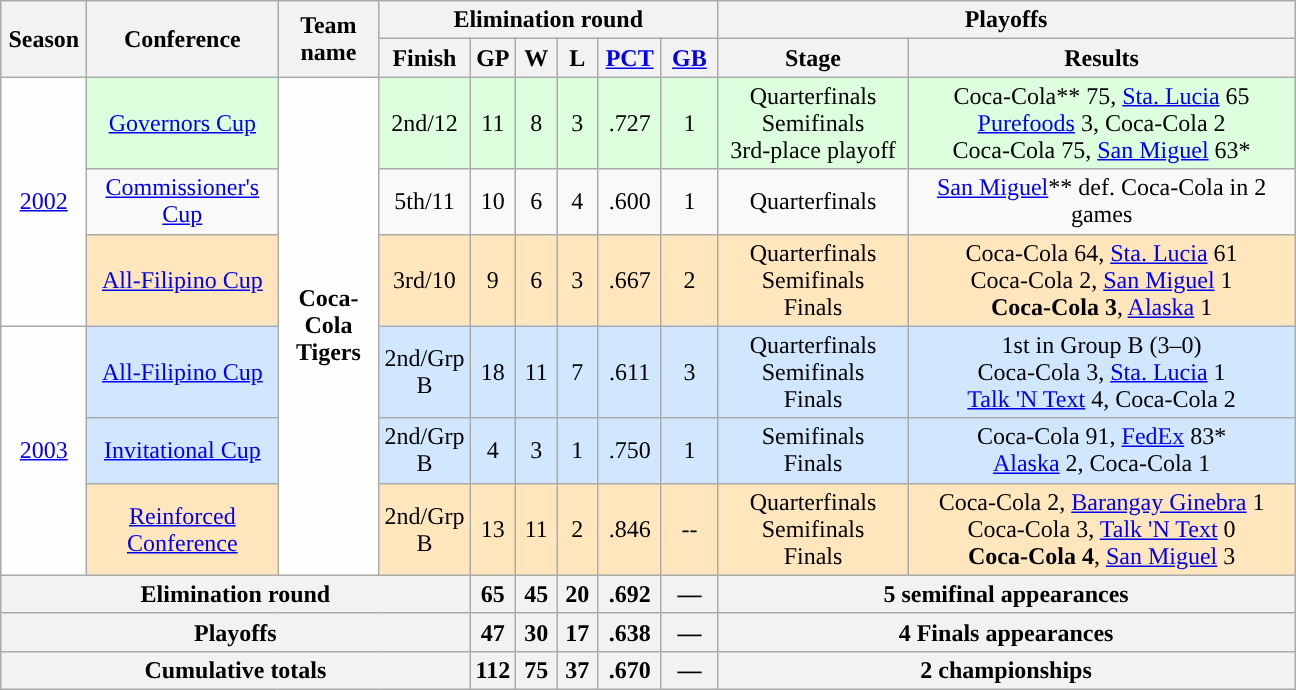<table class=wikitable style="text-align:center;">
<tr>
<th width=50px rowspan=2>Season</th>
<th width=120px rowspan=2>Conference</th>
<th width=60px rowspan=2>Team name</th>
<th colspan=6>Elimination round</th>
<th colspan=2>Playoffs</th>
</tr>
<tr>
<th width=50px>Finish</th>
<th width=20px>GP</th>
<th width=20px>W</th>
<th width=20px>L</th>
<th width=35px><a href='#'>PCT</a></th>
<th width=30px><a href='#'>GB</a></th>
<th width=120px>Stage</th>
<th width=250px>Results</th>
</tr>
<tr bgcolor=#DDFFDD>
<td bgcolor=#fefefe rowspan=3><a href='#'>2002</a></td>
<td><a href='#'>Governors Cup</a></td>
<td bgcolor=#fefefe rowspan=6><strong>Coca-Cola Tigers</strong></td>
<td>2nd/12</td>
<td>11</td>
<td>8</td>
<td>3</td>
<td>.727</td>
<td>1</td>
<td>Quarterfinals<br>Semifinals<br>3rd-place playoff</td>
<td>Coca-Cola** 75, <a href='#'>Sta. Lucia</a> 65<br><a href='#'>Purefoods</a> 3, Coca-Cola 2<br>Coca-Cola 75, <a href='#'>San Miguel</a> 63*</td>
</tr>
<tr>
<td><a href='#'>Commissioner's Cup</a></td>
<td>5th/11</td>
<td>10</td>
<td>6</td>
<td>4</td>
<td>.600</td>
<td>1</td>
<td>Quarterfinals</td>
<td><a href='#'>San Miguel</a>** def.  Coca-Cola in 2 games</td>
</tr>
<tr bgcolor=#FFE6BD>
<td><a href='#'>All-Filipino Cup</a></td>
<td>3rd/10</td>
<td>9</td>
<td>6</td>
<td>3</td>
<td>.667</td>
<td>2</td>
<td>Quarterfinals<br>Semifinals<br>Finals</td>
<td>Coca-Cola 64, <a href='#'>Sta. Lucia</a> 61<br>Coca-Cola 2, <a href='#'>San Miguel</a> 1<br><strong>Coca-Cola 3</strong>, <a href='#'>Alaska</a> 1</td>
</tr>
<tr bgcolor=#D0E7FF>
<td bgcolor=#fefefe rowspan=3><a href='#'>2003</a></td>
<td><a href='#'>All-Filipino Cup</a></td>
<td>2nd/Grp B</td>
<td>18</td>
<td>11</td>
<td>7</td>
<td>.611</td>
<td>3</td>
<td>Quarterfinals<br>Semifinals<br>Finals</td>
<td>1st in Group B (3–0)<br>Coca-Cola 3, <a href='#'>Sta. Lucia</a> 1<br><a href='#'>Talk 'N Text</a> 4, Coca-Cola 2</td>
</tr>
<tr bgcolor=#D0E7FF>
<td><a href='#'>Invitational Cup</a></td>
<td>2nd/Grp B</td>
<td>4</td>
<td>3</td>
<td>1</td>
<td>.750</td>
<td>1</td>
<td>Semifinals<br>Finals</td>
<td>Coca-Cola 91, <a href='#'>FedEx</a> 83*<br><a href='#'>Alaska</a> 2, Coca-Cola 1</td>
</tr>
<tr bgcolor=#FFE6BD>
<td><a href='#'>Reinforced Conference</a></td>
<td>2nd/Grp B</td>
<td>13</td>
<td>11</td>
<td>2</td>
<td>.846</td>
<td>--</td>
<td>Quarterfinals<br>Semifinals<br>Finals</td>
<td>Coca-Cola 2, <a href='#'>Barangay Ginebra</a> 1<br>Coca-Cola 3, <a href='#'>Talk 'N Text</a> 0<br><strong>Coca-Cola 4</strong>, <a href='#'>San Miguel</a> 3</td>
</tr>
<tr>
<th colspan=4>Elimination round</th>
<th>65</th>
<th>45</th>
<th>20</th>
<th>.692</th>
<th>—</th>
<th colspan=2>5 semifinal appearances</th>
</tr>
<tr>
<th colspan=4>Playoffs</th>
<th>47</th>
<th>30</th>
<th>17</th>
<th>.638</th>
<th>—</th>
<th colspan=2>4 Finals appearances</th>
</tr>
<tr>
<th colspan=4>Cumulative totals</th>
<th>112</th>
<th>75</th>
<th>37</th>
<th>.670</th>
<th>—</th>
<th colspan=2>2 championships</th>
</tr>
</table>
